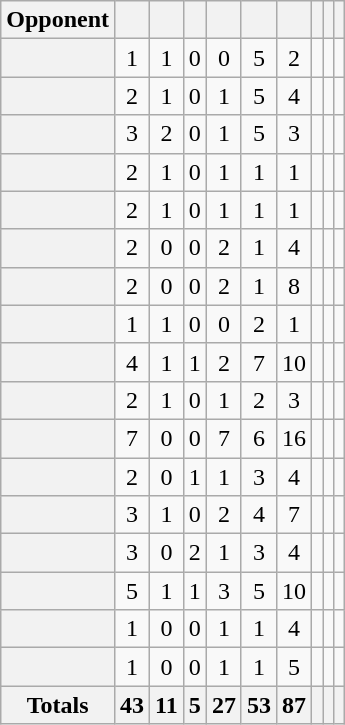<table class="wikitable plainrowheaders sortable" style="text-align:center">
<tr>
<th scope=col>Opponent</th>
<th scope=col></th>
<th scope=col></th>
<th scope=col></th>
<th scope=col></th>
<th scope=col></th>
<th scope=col></th>
<th scope=col></th>
<th scope=col></th>
<th scope=col></th>
</tr>
<tr>
<th scope=row style="text-align:left;"></th>
<td>1</td>
<td>1</td>
<td>0</td>
<td>0</td>
<td>5</td>
<td>2</td>
<td></td>
<td></td>
<td></td>
</tr>
<tr>
<th scope=row style="text-align:left;"></th>
<td>2</td>
<td>1</td>
<td>0</td>
<td>1</td>
<td>5</td>
<td>4</td>
<td></td>
<td></td>
<td></td>
</tr>
<tr>
<th scope=row style="text-align:left;"></th>
<td>3</td>
<td>2</td>
<td>0</td>
<td>1</td>
<td>5</td>
<td>3</td>
<td></td>
<td></td>
<td></td>
</tr>
<tr>
<th scope=row style="text-align:left;"></th>
<td>2</td>
<td>1</td>
<td>0</td>
<td>1</td>
<td>1</td>
<td>1</td>
<td></td>
<td></td>
<td></td>
</tr>
<tr>
<th scope=row style="text-align:left;"></th>
<td>2</td>
<td>1</td>
<td>0</td>
<td>1</td>
<td>1</td>
<td>1</td>
<td></td>
<td></td>
<td></td>
</tr>
<tr>
<th scope=row style="text-align:left;"></th>
<td>2</td>
<td>0</td>
<td>0</td>
<td>2</td>
<td>1</td>
<td>4</td>
<td></td>
<td></td>
<td></td>
</tr>
<tr>
<th scope=row style="text-align:left;"></th>
<td>2</td>
<td>0</td>
<td>0</td>
<td>2</td>
<td>1</td>
<td>8</td>
<td></td>
<td></td>
<td></td>
</tr>
<tr>
<th scope=row style="text-align:left;"></th>
<td>1</td>
<td>1</td>
<td>0</td>
<td>0</td>
<td>2</td>
<td>1</td>
<td></td>
<td></td>
<td></td>
</tr>
<tr>
<th scope=row style="text-align:left;"></th>
<td>4</td>
<td>1</td>
<td>1</td>
<td>2</td>
<td>7</td>
<td>10</td>
<td></td>
<td></td>
<td></td>
</tr>
<tr>
<th scope=row style="text-align:left;"></th>
<td>2</td>
<td>1</td>
<td>0</td>
<td>1</td>
<td>2</td>
<td>3</td>
<td></td>
<td></td>
<td></td>
</tr>
<tr>
<th scope=row style="text-align:left;"></th>
<td>7</td>
<td>0</td>
<td>0</td>
<td>7</td>
<td>6</td>
<td>16</td>
<td></td>
<td></td>
<td></td>
</tr>
<tr>
<th scope=row style="text-align:left;"></th>
<td>2</td>
<td>0</td>
<td>1</td>
<td>1</td>
<td>3</td>
<td>4</td>
<td></td>
<td></td>
<td></td>
</tr>
<tr>
<th scope=row style="text-align:left;"></th>
<td>3</td>
<td>1</td>
<td>0</td>
<td>2</td>
<td>4</td>
<td>7</td>
<td></td>
<td></td>
<td></td>
</tr>
<tr>
<th scope=row style="text-align:left;"></th>
<td>3</td>
<td>0</td>
<td>2</td>
<td>1</td>
<td>3</td>
<td>4</td>
<td></td>
<td></td>
<td></td>
</tr>
<tr>
<th scope=row style="text-align:left;"></th>
<td>5</td>
<td>1</td>
<td>1</td>
<td>3</td>
<td>5</td>
<td>10</td>
<td></td>
<td></td>
<td></td>
</tr>
<tr>
<th scope=row style="text-align:left;"></th>
<td>1</td>
<td>0</td>
<td>0</td>
<td>1</td>
<td>1</td>
<td>4</td>
<td></td>
<td></td>
<td></td>
</tr>
<tr>
<th scope=row style="text-align:left;"></th>
<td>1</td>
<td>0</td>
<td>0</td>
<td>1</td>
<td>1</td>
<td>5</td>
<td></td>
<td></td>
<td></td>
</tr>
<tr class="sortbottom">
<th>Totals</th>
<th>43</th>
<th>11</th>
<th>5</th>
<th>27</th>
<th>53</th>
<th>87</th>
<th></th>
<th></th>
<th></th>
</tr>
</table>
